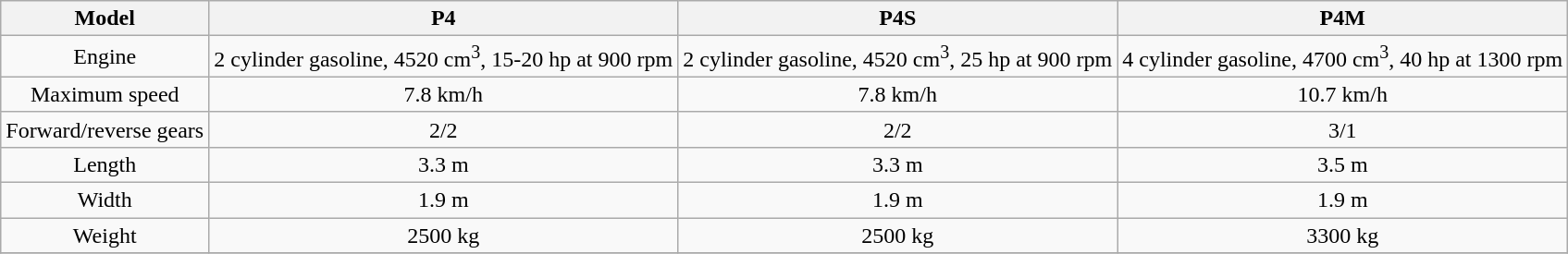<table class="wikitable" style=" text-align:center">
<tr>
<th><strong>Model</strong></th>
<th><strong>P4</strong></th>
<th><strong>P4S</strong></th>
<th><strong>P4M</strong></th>
</tr>
<tr>
<td>Engine</td>
<td>2 cylinder gasoline, 4520 cm<sup>3</sup>,  15-20 hp at 900 rpm</td>
<td>2 cylinder gasoline, 4520 cm<sup>3</sup>, 25 hp at 900 rpm</td>
<td>4 cylinder gasoline, 4700 cm<sup>3</sup>, 40 hp at 1300 rpm</td>
</tr>
<tr>
<td>Maximum speed</td>
<td>7.8 km/h</td>
<td>7.8 km/h</td>
<td>10.7 km/h</td>
</tr>
<tr>
<td>Forward/reverse gears</td>
<td>2/2</td>
<td>2/2</td>
<td>3/1</td>
</tr>
<tr>
<td>Length</td>
<td>3.3 m</td>
<td>3.3 m</td>
<td>3.5 m</td>
</tr>
<tr>
<td>Width</td>
<td>1.9 m</td>
<td>1.9 m</td>
<td>1.9 m</td>
</tr>
<tr>
<td>Weight</td>
<td>2500 kg</td>
<td>2500 kg</td>
<td>3300 kg</td>
</tr>
<tr>
</tr>
</table>
